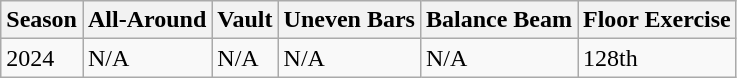<table class="wikitable">
<tr>
<th>Season</th>
<th>All-Around</th>
<th>Vault</th>
<th>Uneven Bars</th>
<th>Balance Beam</th>
<th>Floor Exercise</th>
</tr>
<tr>
<td>2024</td>
<td>N/A</td>
<td>N/A</td>
<td>N/A</td>
<td>N/A</td>
<td>128th</td>
</tr>
</table>
